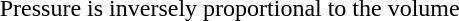<table>
<tr>
<td style="padding: 0.2em 0.4em;"></td>
<td style="padding: 0.2em 0.4em;">Pressure is inversely proportional to the volume</td>
</tr>
</table>
